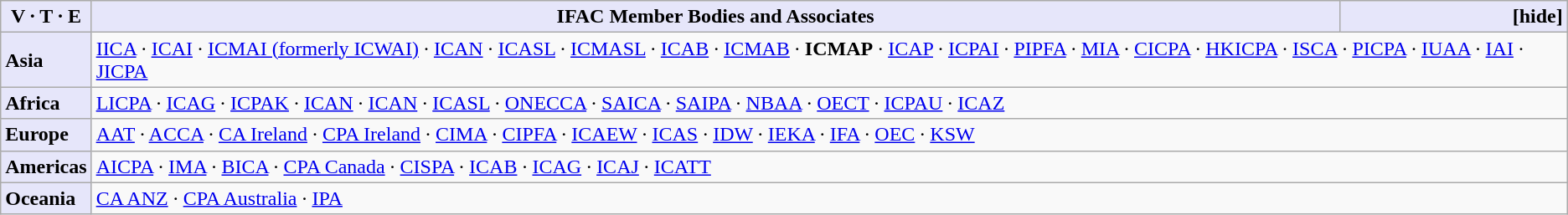<table class="wikitable">
<tr>
<th style="background-color:#e6e6fa;">V · T · E</th>
<th style="background-color:#e6e6fa;">IFAC Member Bodies and Associates</th>
<th style="background-color:#e6e6fa; text-align:right;">[hide]</th>
</tr>
<tr>
<td style="background-color:#e6e6fa;"><strong>Asia</strong></td>
<td colspan="2"><a href='#'>IICA</a> · <a href='#'>ICAI</a> · <a href='#'>ICMAI (formerly ICWAI)</a> · <a href='#'>ICAN</a> · <a href='#'>ICASL</a> · <a href='#'>ICMASL</a> · <a href='#'>ICAB</a> · <a href='#'>ICMAB</a> · <strong>ICMAP</strong> · <a href='#'>ICAP</a> · <a href='#'>ICPAI</a> · <a href='#'>PIPFA</a> · <a href='#'>MIA</a> · <a href='#'>CICPA</a> · <a href='#'>HKICPA</a> · <a href='#'>ISCA</a> · <a href='#'>PICPA</a> · <a href='#'>IUAA</a> · <a href='#'>IAI</a> · <a href='#'>JICPA</a></td>
</tr>
<tr>
<td style="background-color:#e6e6fa;"><strong>Africa</strong></td>
<td colspan="2"><a href='#'>LICPA</a> · <a href='#'>ICAG</a> · <a href='#'>ICPAK</a> · <a href='#'>ICAN</a> · <a href='#'>ICAN</a> · <a href='#'>ICASL</a> · <a href='#'>ONECCA</a> · <a href='#'>SAICA</a> · <a href='#'>SAIPA</a> · <a href='#'>NBAA</a> · <a href='#'>OECT</a> · <a href='#'>ICPAU</a> · <a href='#'>ICAZ</a></td>
</tr>
<tr>
<td style="background-color:#e6e6fa;"><strong>Europe</strong></td>
<td colspan="2"><a href='#'>AAT</a> · <a href='#'>ACCA</a> · <a href='#'>CA Ireland</a> · <a href='#'>CPA Ireland</a> · <a href='#'>CIMA</a> · <a href='#'>CIPFA</a> · <a href='#'>ICAEW</a> · <a href='#'>ICAS</a> · <a href='#'>IDW</a> · <a href='#'>IEKA</a> · <a href='#'>IFA</a> · <a href='#'>OEC</a> · <a href='#'>KSW</a></td>
</tr>
<tr>
<td style="background-color:#e6e6fa;"><strong>Americas</strong></td>
<td colspan="2"><a href='#'>AICPA</a> · <a href='#'>IMA</a> · <a href='#'>BICA</a> · <a href='#'>CPA Canada</a> · <a href='#'>CISPA</a> · <a href='#'>ICAB</a> · <a href='#'>ICAG</a> · <a href='#'>ICAJ</a> · <a href='#'>ICATT</a></td>
</tr>
<tr>
<td style="background-color:#e6e6fa;"><strong>Oceania</strong></td>
<td colspan="2"><a href='#'>CA ANZ</a> · <a href='#'>CPA Australia</a> · <a href='#'>IPA</a></td>
</tr>
</table>
